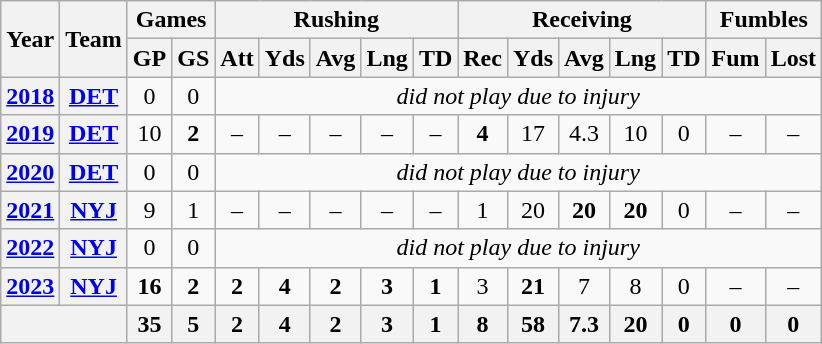<table class="wikitable" style="text-align:center;">
<tr>
<th rowspan="2">Year</th>
<th rowspan="2">Team</th>
<th colspan="2">Games</th>
<th colspan="5">Rushing</th>
<th colspan="5">Receiving</th>
<th colspan="2">Fumbles</th>
</tr>
<tr>
<th>GP</th>
<th>GS</th>
<th>Att</th>
<th>Yds</th>
<th>Avg</th>
<th>Lng</th>
<th>TD</th>
<th>Rec</th>
<th>Yds</th>
<th>Avg</th>
<th>Lng</th>
<th>TD</th>
<th>Fum</th>
<th>Lost</th>
</tr>
<tr>
<th><a href='#'>2018</a></th>
<th><a href='#'>DET</a></th>
<td>0</td>
<td>0</td>
<td colspan="12"><em>did not play due to injury</em></td>
</tr>
<tr>
<th><a href='#'>2019</a></th>
<th><a href='#'>DET</a></th>
<td>10</td>
<td><strong>2</strong></td>
<td>–</td>
<td>–</td>
<td>–</td>
<td>–</td>
<td>–</td>
<td><strong>4</strong></td>
<td>17</td>
<td>4.3</td>
<td>10</td>
<td>0</td>
<td>–</td>
<td>–</td>
</tr>
<tr>
<th><a href='#'>2020</a></th>
<th><a href='#'>DET</a></th>
<td>0</td>
<td>0</td>
<td colspan="12"><em>did not play due to injury</em></td>
</tr>
<tr>
<th><a href='#'>2021</a></th>
<th><a href='#'>NYJ</a></th>
<td>9</td>
<td>1</td>
<td>–</td>
<td>–</td>
<td>–</td>
<td>–</td>
<td>–</td>
<td>1</td>
<td>20</td>
<td><strong>20</strong></td>
<td><strong>20</strong></td>
<td>0</td>
<td>–</td>
<td>–</td>
</tr>
<tr>
<th><a href='#'>2022</a></th>
<th><a href='#'>NYJ</a></th>
<td>0</td>
<td>0</td>
<td colspan="12"><em>did not play due to injury</em></td>
</tr>
<tr>
<th><a href='#'>2023</a></th>
<th><a href='#'>NYJ</a></th>
<td><strong>16</strong></td>
<td><strong>2</strong></td>
<td><strong>2</strong></td>
<td><strong>4</strong></td>
<td><strong>2</strong></td>
<td><strong>3</strong></td>
<td><strong>1</strong></td>
<td>3</td>
<td><strong>21</strong></td>
<td>7</td>
<td>8</td>
<td>0</td>
<td>–</td>
<td>–</td>
</tr>
<tr>
<th colspan="2"></th>
<th>35</th>
<th>5</th>
<th>2</th>
<th>4</th>
<th>2</th>
<th>3</th>
<th>1</th>
<th>8</th>
<th>58</th>
<th>7.3</th>
<th>20</th>
<th>0</th>
<th>0</th>
<th>0</th>
</tr>
</table>
